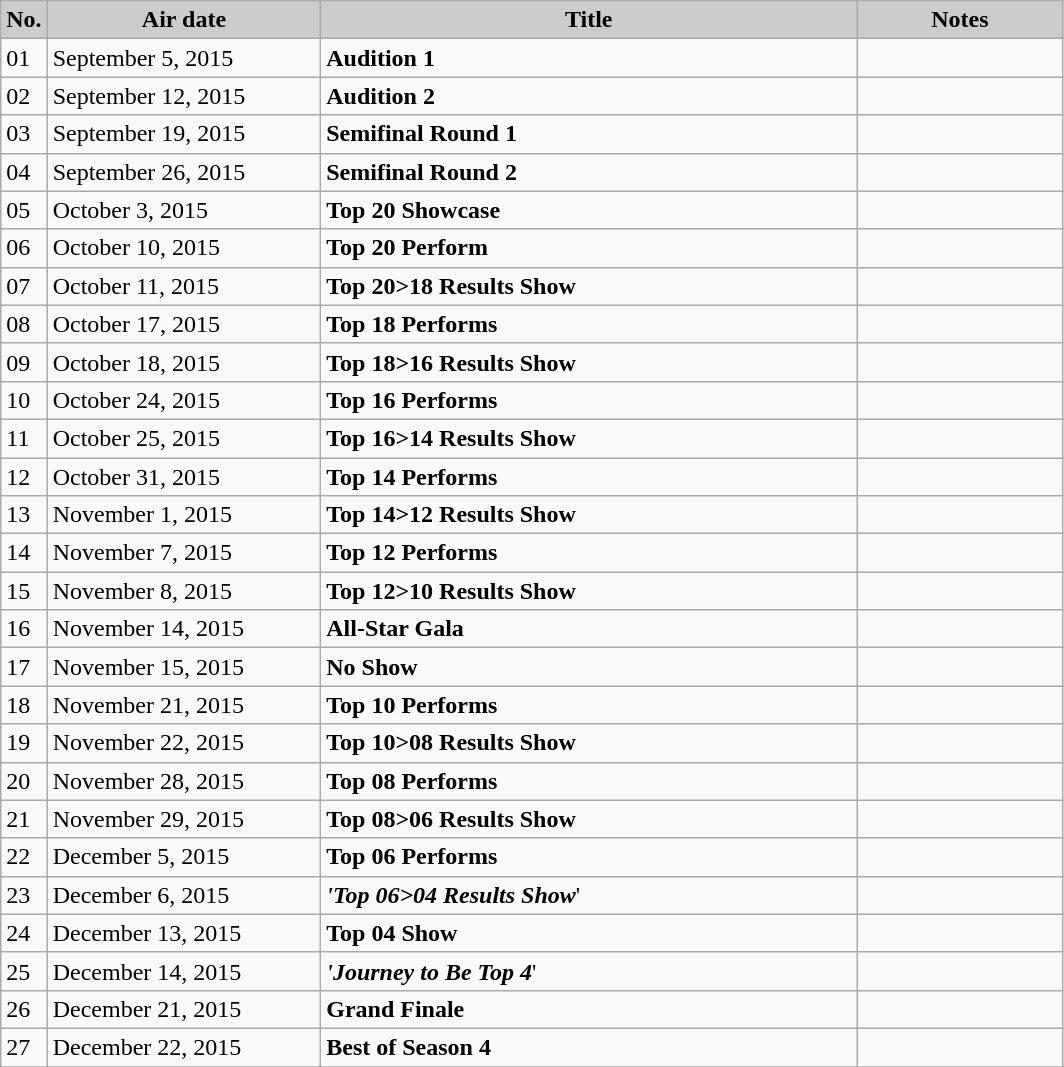<table class="wikitable" border="1">
<tr>
<td bgcolor="#CCCCCC"   align="center" width="15"><strong>No.</strong></td>
<td bgcolor="#CCCCCC" align="center" width="175"><strong>Air date</strong></td>
<td bgcolor="#CCCCCC" align="center" width="350"><strong>Title</strong></td>
<td bgcolor="#CCCCCC" align="center" width="130"><strong>Notes</strong></td>
</tr>
<tr>
<td>01</td>
<td>September 5, 2015</td>
<td><strong>Audition 1</strong></td>
<td></td>
</tr>
<tr>
<td>02</td>
<td>September 12, 2015</td>
<td><strong>Audition 2</strong></td>
<td></td>
</tr>
<tr>
<td>03</td>
<td>September 19, 2015</td>
<td><strong>Semifinal Round 1</strong></td>
<td></td>
</tr>
<tr>
<td>04</td>
<td>September 26, 2015</td>
<td><strong>Semifinal Round 2</strong></td>
<td></td>
</tr>
<tr>
<td>05</td>
<td>October 3, 2015</td>
<td><strong>Top 20 Showcase</strong></td>
<td></td>
</tr>
<tr>
<td>06</td>
<td>October 10, 2015</td>
<td><strong>Top 20 Perform</strong></td>
<td></td>
</tr>
<tr>
<td>07</td>
<td>October 11, 2015</td>
<td><strong>Top 20>18 Results Show</strong></td>
<td></td>
</tr>
<tr>
<td>08</td>
<td>October 17, 2015</td>
<td><strong>Top 18 Performs</strong></td>
<td></td>
</tr>
<tr>
<td>09</td>
<td>October 18, 2015</td>
<td><strong>Top 18>16 Results Show</strong></td>
<td></td>
</tr>
<tr>
<td>10</td>
<td>October 24, 2015</td>
<td><strong>Top 16 Performs</strong></td>
<td></td>
</tr>
<tr>
<td>11</td>
<td>October 25, 2015</td>
<td><strong>Top 16>14 Results Show</strong></td>
<td></td>
</tr>
<tr>
<td>12</td>
<td>October 31, 2015</td>
<td><strong>Top 14 Performs</strong></td>
<td></td>
</tr>
<tr>
<td>13</td>
<td>November 1, 2015</td>
<td><strong>Top 14>12 Results Show</strong></td>
<td></td>
</tr>
<tr>
<td>14</td>
<td>November 7, 2015</td>
<td><strong>Top 12 Performs</strong></td>
<td></td>
</tr>
<tr>
<td>15</td>
<td>November 8, 2015</td>
<td><strong>Top 12>10 Results Show</strong></td>
<td></td>
</tr>
<tr>
<td>16</td>
<td>November 14, 2015</td>
<td><strong>All-Star Gala</strong></td>
<td></td>
</tr>
<tr>
<td>17</td>
<td>November 15, 2015</td>
<td><strong>No Show</strong></td>
<td></td>
</tr>
<tr>
<td>18</td>
<td>November 21, 2015</td>
<td><strong>Top 10 Performs</strong></td>
<td></td>
</tr>
<tr>
<td>19</td>
<td>November 22, 2015</td>
<td><strong>Top 10>08 Results Show</strong></td>
<td></td>
</tr>
<tr>
<td>20</td>
<td>November 28, 2015</td>
<td><strong>Top 08 Performs</strong></td>
<td></td>
</tr>
<tr>
<td>21</td>
<td>November 29, 2015</td>
<td><strong>Top 08>06 Results Show</strong></td>
<td></td>
</tr>
<tr>
<td>22</td>
<td>December 5, 2015</td>
<td><strong>Top 06 Performs</strong></td>
<td></td>
</tr>
<tr>
<td>23</td>
<td>December 6, 2015</td>
<td><strong><em>'Top 06>04 Results Show</em></strong>'</td>
<td></td>
</tr>
<tr>
<td>24</td>
<td>December 13, 2015</td>
<td><strong>Top 04 Show</strong></td>
<td></td>
</tr>
<tr>
<td>25</td>
<td>December 14, 2015</td>
<td><strong><em>'Journey to Be Top 4</em></strong>'</td>
<td></td>
</tr>
<tr>
<td>26</td>
<td>December 21, 2015</td>
<td><strong>Grand Finale</strong></td>
<td></td>
</tr>
<tr>
<td>27</td>
<td>December 22, 2015</td>
<td><strong>Best of Season 4</strong></td>
<td></td>
</tr>
<tr>
</tr>
</table>
